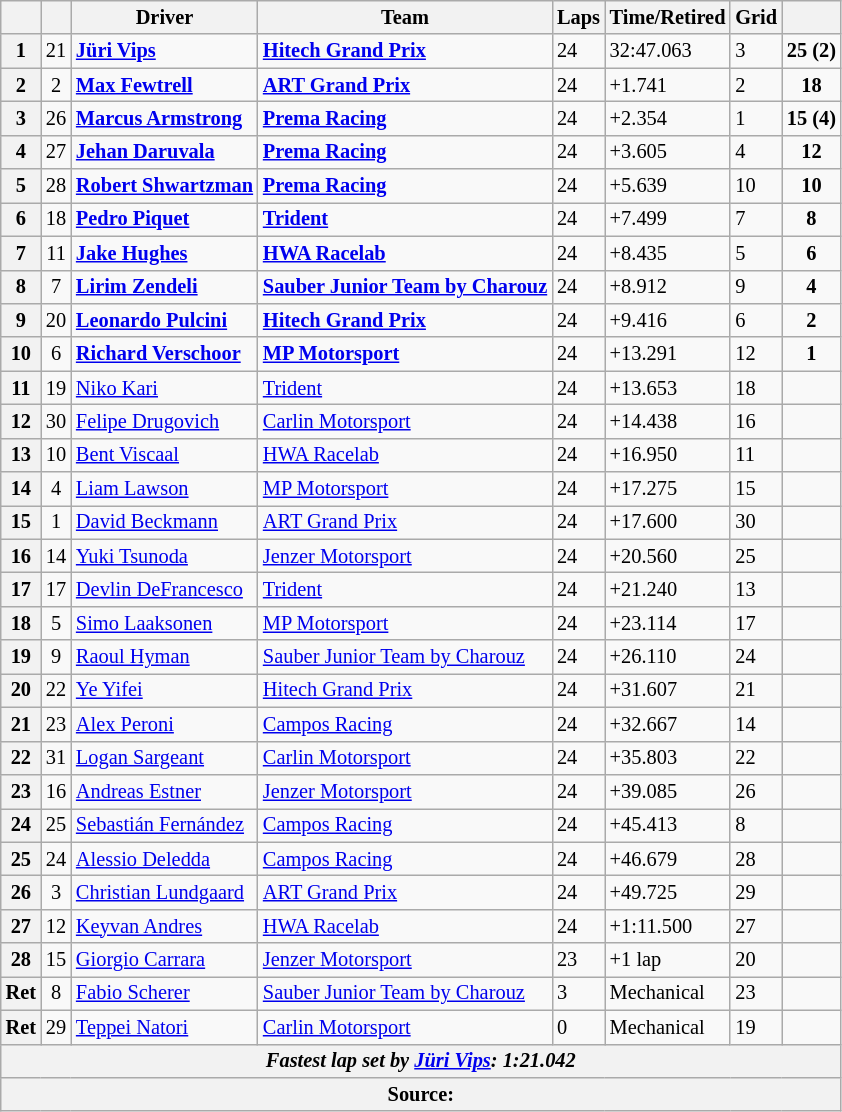<table class="wikitable" style="font-size:85%">
<tr>
<th></th>
<th></th>
<th>Driver</th>
<th>Team</th>
<th>Laps</th>
<th>Time/Retired</th>
<th>Grid</th>
<th></th>
</tr>
<tr>
<th>1</th>
<td align="center">21</td>
<td> <strong><a href='#'>Jüri Vips</a></strong></td>
<td><strong><a href='#'>Hitech Grand Prix</a></strong></td>
<td>24</td>
<td>32:47.063</td>
<td>3</td>
<td align="center"><strong>25 (2)</strong></td>
</tr>
<tr>
<th>2</th>
<td align="center">2</td>
<td> <strong><a href='#'>Max Fewtrell</a></strong></td>
<td><strong><a href='#'>ART Grand Prix</a></strong></td>
<td>24</td>
<td>+1.741</td>
<td>2</td>
<td align="center"><strong>18</strong></td>
</tr>
<tr>
<th>3</th>
<td align="center">26</td>
<td> <strong><a href='#'>Marcus Armstrong</a></strong></td>
<td><strong><a href='#'>Prema Racing</a></strong></td>
<td>24</td>
<td>+2.354</td>
<td>1</td>
<td align="center"><strong>15 (4)</strong></td>
</tr>
<tr>
<th>4</th>
<td align="center">27</td>
<td> <strong><a href='#'>Jehan Daruvala</a></strong></td>
<td><strong><a href='#'>Prema Racing</a></strong></td>
<td>24</td>
<td>+3.605</td>
<td>4</td>
<td align="center"><strong>12</strong></td>
</tr>
<tr>
<th>5</th>
<td align="center">28</td>
<td> <strong><a href='#'>Robert Shwartzman</a></strong></td>
<td><strong><a href='#'>Prema Racing</a></strong></td>
<td>24</td>
<td>+5.639</td>
<td>10</td>
<td align="center"><strong>10</strong></td>
</tr>
<tr>
<th>6</th>
<td align="center">18</td>
<td> <strong><a href='#'>Pedro Piquet</a></strong></td>
<td><strong><a href='#'>Trident</a></strong></td>
<td>24</td>
<td>+7.499</td>
<td>7</td>
<td align="center"><strong>8</strong></td>
</tr>
<tr>
<th>7</th>
<td align="center">11</td>
<td> <strong><a href='#'>Jake Hughes</a></strong></td>
<td><strong><a href='#'>HWA Racelab</a></strong></td>
<td>24</td>
<td>+8.435</td>
<td>5</td>
<td align="center"><strong>6</strong></td>
</tr>
<tr>
<th>8</th>
<td align="center">7</td>
<td> <strong><a href='#'>Lirim Zendeli</a></strong></td>
<td><strong><a href='#'>Sauber Junior Team by Charouz</a></strong></td>
<td>24</td>
<td>+8.912</td>
<td>9</td>
<td align="center"><strong>4</strong></td>
</tr>
<tr>
<th>9</th>
<td align="center">20</td>
<td> <strong><a href='#'>Leonardo Pulcini</a></strong></td>
<td><strong><a href='#'>Hitech Grand Prix</a></strong></td>
<td>24</td>
<td>+9.416</td>
<td>6</td>
<td align="center"><strong>2</strong></td>
</tr>
<tr>
<th>10</th>
<td align="center">6</td>
<td> <strong><a href='#'>Richard Verschoor</a></strong></td>
<td><strong><a href='#'>MP Motorsport</a></strong></td>
<td>24</td>
<td>+13.291</td>
<td>12</td>
<td align="center"><strong>1</strong></td>
</tr>
<tr>
<th>11</th>
<td align="center">19</td>
<td> <a href='#'>Niko Kari</a></td>
<td><a href='#'>Trident</a></td>
<td>24</td>
<td>+13.653</td>
<td>18</td>
<td></td>
</tr>
<tr>
<th>12</th>
<td align="center">30</td>
<td> <a href='#'>Felipe Drugovich</a></td>
<td><a href='#'>Carlin Motorsport</a></td>
<td>24</td>
<td>+14.438</td>
<td>16</td>
<td></td>
</tr>
<tr>
<th>13</th>
<td align="center">10</td>
<td> <a href='#'>Bent Viscaal</a></td>
<td><a href='#'>HWA Racelab</a></td>
<td>24</td>
<td>+16.950</td>
<td>11</td>
<td></td>
</tr>
<tr>
<th>14</th>
<td align="center">4</td>
<td> <a href='#'>Liam Lawson</a></td>
<td><a href='#'>MP Motorsport</a></td>
<td>24</td>
<td>+17.275</td>
<td>15</td>
<td></td>
</tr>
<tr>
<th>15</th>
<td align="center">1</td>
<td> <a href='#'>David Beckmann</a></td>
<td><a href='#'>ART Grand Prix</a></td>
<td>24</td>
<td>+17.600</td>
<td>30</td>
<td></td>
</tr>
<tr>
<th>16</th>
<td align="center">14</td>
<td> <a href='#'>Yuki Tsunoda</a></td>
<td><a href='#'>Jenzer Motorsport</a></td>
<td>24</td>
<td>+20.560</td>
<td>25</td>
<td></td>
</tr>
<tr>
<th>17</th>
<td align="center">17</td>
<td> <a href='#'>Devlin DeFrancesco</a></td>
<td><a href='#'>Trident</a></td>
<td>24</td>
<td>+21.240</td>
<td>13</td>
<td></td>
</tr>
<tr>
<th>18</th>
<td align="center">5</td>
<td> <a href='#'>Simo Laaksonen</a></td>
<td><a href='#'>MP Motorsport</a></td>
<td>24</td>
<td>+23.114</td>
<td>17</td>
<td></td>
</tr>
<tr>
<th>19</th>
<td align="center">9</td>
<td> <a href='#'>Raoul Hyman</a></td>
<td><a href='#'>Sauber Junior Team by Charouz</a></td>
<td>24</td>
<td>+26.110</td>
<td>24</td>
<td></td>
</tr>
<tr>
<th>20</th>
<td align="center">22</td>
<td> <a href='#'>Ye Yifei</a></td>
<td><a href='#'>Hitech Grand Prix</a></td>
<td>24</td>
<td>+31.607</td>
<td>21</td>
<td></td>
</tr>
<tr>
<th>21</th>
<td align="center">23</td>
<td> <a href='#'>Alex Peroni</a></td>
<td><a href='#'>Campos Racing</a></td>
<td>24</td>
<td>+32.667</td>
<td>14</td>
<td></td>
</tr>
<tr>
<th>22</th>
<td align="center">31</td>
<td> <a href='#'>Logan Sargeant</a></td>
<td><a href='#'>Carlin Motorsport</a></td>
<td>24</td>
<td>+35.803</td>
<td>22</td>
<td></td>
</tr>
<tr>
<th>23</th>
<td align="center">16</td>
<td> <a href='#'>Andreas Estner</a></td>
<td><a href='#'>Jenzer Motorsport</a></td>
<td>24</td>
<td>+39.085</td>
<td>26</td>
<td></td>
</tr>
<tr>
<th>24</th>
<td align="center">25</td>
<td> <a href='#'>Sebastián Fernández</a></td>
<td><a href='#'>Campos Racing</a></td>
<td>24</td>
<td>+45.413</td>
<td>8</td>
<td></td>
</tr>
<tr>
<th>25</th>
<td align="center">24</td>
<td> <a href='#'>Alessio Deledda</a></td>
<td><a href='#'>Campos Racing</a></td>
<td>24</td>
<td>+46.679</td>
<td>28</td>
<td></td>
</tr>
<tr>
<th>26</th>
<td align="center">3</td>
<td> <a href='#'>Christian Lundgaard</a></td>
<td><a href='#'>ART Grand Prix</a></td>
<td>24</td>
<td>+49.725</td>
<td>29</td>
<td></td>
</tr>
<tr>
<th>27</th>
<td align="center">12</td>
<td> <a href='#'>Keyvan Andres</a></td>
<td><a href='#'>HWA Racelab</a></td>
<td>24</td>
<td>+1:11.500</td>
<td>27</td>
<td></td>
</tr>
<tr>
<th>28</th>
<td align="center">15</td>
<td> <a href='#'>Giorgio Carrara</a></td>
<td><a href='#'>Jenzer Motorsport</a></td>
<td>23</td>
<td>+1 lap</td>
<td>20</td>
<td></td>
</tr>
<tr>
<th>Ret</th>
<td align="center">8</td>
<td> <a href='#'>Fabio Scherer</a></td>
<td><a href='#'>Sauber Junior Team by Charouz</a></td>
<td>3</td>
<td>Mechanical</td>
<td>23</td>
<td></td>
</tr>
<tr>
<th>Ret</th>
<td align="center">29</td>
<td> <a href='#'>Teppei Natori</a></td>
<td><a href='#'>Carlin Motorsport</a></td>
<td>0</td>
<td>Mechanical</td>
<td>19</td>
<td></td>
</tr>
<tr>
<th colspan="8" align="center"><em>Fastest lap set by  <a href='#'>Jüri Vips</a>: 1:21.042</em></th>
</tr>
<tr>
<th colspan=8>Source:</th>
</tr>
</table>
